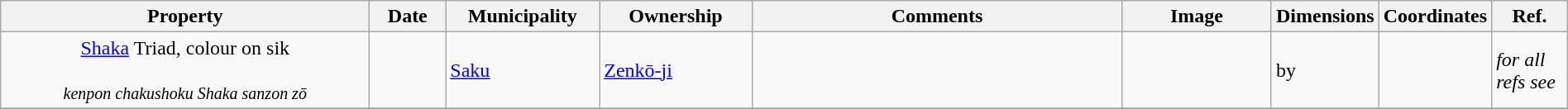<table class="wikitable sortable"  style="width:100%;">
<tr>
<th width="25%" align="left">Property</th>
<th width="5%" align="left" data-sort-type="number">Date</th>
<th width="10%" align="left">Municipality</th>
<th width="10%" align="left">Ownership</th>
<th width="25%" align="left" class="unsortable">Comments</th>
<th width="10%" align="left" class="unsortable">Image</th>
<th width="5%" align="left" class="unsortable">Dimensions</th>
<th width="5%" align="left" class="unsortable">Coordinates</th>
<th width="5%" align="left" class="unsortable">Ref.</th>
</tr>
<tr>
<td align="center"><a href='#'>Shaka</a> Triad, colour on sik<br><br><small><em>kenpon chakushoku Shaka sanzon zō</em></small></td>
<td></td>
<td><a href='#'>Saku</a></td>
<td><a href='#'>Zenkō-ji</a> </td>
<td></td>
<td></td>
<td> by </td>
<td></td>
<td><em>for all refs see</em> </td>
</tr>
<tr>
</tr>
</table>
